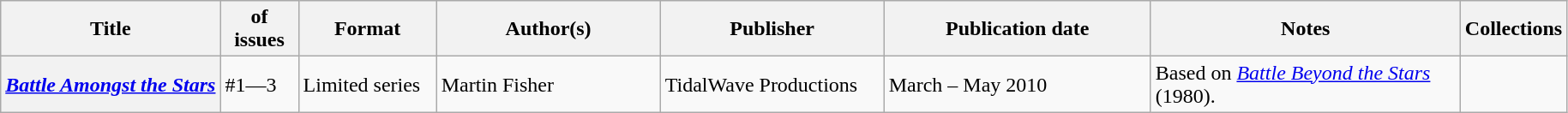<table class="wikitable">
<tr>
<th>Title</th>
<th style="width:40pt"> of issues</th>
<th style="width:75pt">Format</th>
<th style="width:125pt">Author(s)</th>
<th style="width:125pt">Publisher</th>
<th style="width:150pt">Publication date</th>
<th style="width:175pt">Notes</th>
<th>Collections</th>
</tr>
<tr>
<th><em><a href='#'>Battle Amongst the Stars</a></em></th>
<td>#1—3</td>
<td>Limited series</td>
<td>Martin Fisher</td>
<td>TidalWave Productions</td>
<td>March – May 2010</td>
<td>Based on <em><a href='#'>Battle Beyond the Stars</a></em> (1980).</td>
<td></td>
</tr>
</table>
